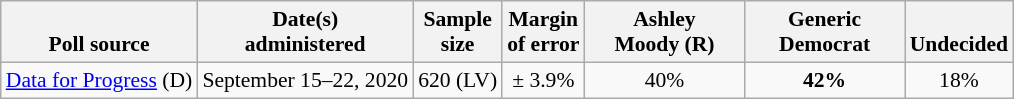<table class="wikitable" style="font-size:90%;text-align:center;">
<tr valign=bottom>
<th>Poll source</th>
<th>Date(s)<br>administered</th>
<th>Sample<br>size</th>
<th>Margin<br>of error</th>
<th style="width:100px;">Ashley<br>Moody (R)</th>
<th style="width:100px;">Generic<br>Democrat</th>
<th>Undecided</th>
</tr>
<tr>
<td style="text-align:left;"><a href='#'>Data for Progress</a> (D)</td>
<td>September 15–22, 2020</td>
<td>620 (LV)</td>
<td>± 3.9%</td>
<td>40%</td>
<td><strong>42%</strong></td>
<td>18%</td>
</tr>
</table>
